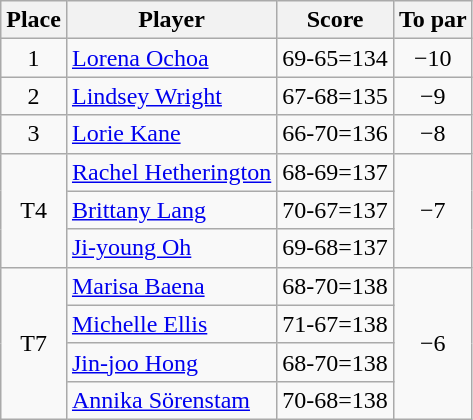<table class="wikitable">
<tr>
<th>Place</th>
<th>Player</th>
<th>Score</th>
<th>To par</th>
</tr>
<tr>
<td align=center>1</td>
<td> <a href='#'>Lorena Ochoa</a></td>
<td align=center>69-65=134</td>
<td align=center>−10</td>
</tr>
<tr>
<td align=center>2</td>
<td> <a href='#'>Lindsey Wright</a></td>
<td align=center>67-68=135</td>
<td align=center>−9</td>
</tr>
<tr>
<td align=center>3</td>
<td> <a href='#'>Lorie Kane</a></td>
<td align=center>66-70=136</td>
<td align=center>−8</td>
</tr>
<tr>
<td rowspan=3 align=center>T4</td>
<td> <a href='#'>Rachel Hetherington</a></td>
<td align=center>68-69=137</td>
<td rowspan=3 align=center>−7</td>
</tr>
<tr>
<td> <a href='#'>Brittany Lang</a></td>
<td align=center>70-67=137</td>
</tr>
<tr>
<td> <a href='#'>Ji-young Oh</a></td>
<td align=center>69-68=137</td>
</tr>
<tr>
<td rowspan=4 align=center>T7</td>
<td> <a href='#'>Marisa Baena</a></td>
<td align=center>68-70=138</td>
<td rowspan=4 align=center>−6</td>
</tr>
<tr>
<td> <a href='#'>Michelle Ellis</a></td>
<td align=center>71-67=138</td>
</tr>
<tr>
<td> <a href='#'>Jin-joo Hong</a></td>
<td align=center>68-70=138</td>
</tr>
<tr>
<td> <a href='#'>Annika Sörenstam</a></td>
<td align=center>70-68=138</td>
</tr>
</table>
